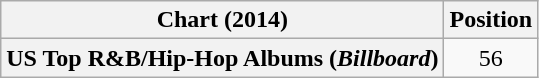<table class="wikitable plainrowheaders" style="text-align:center">
<tr>
<th scope="col">Chart (2014)</th>
<th scope="col">Position</th>
</tr>
<tr>
<th scope="row">US Top R&B/Hip-Hop Albums (<em>Billboard</em>)</th>
<td>56</td>
</tr>
</table>
